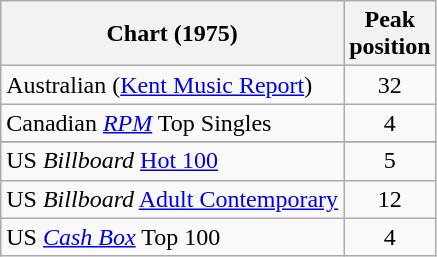<table class="wikitable sortable">
<tr>
<th>Chart (1975)</th>
<th>Peak<br>position</th>
</tr>
<tr>
<td>Australian (<a href='#'>Kent Music Report</a>)</td>
<td style="text-align:center;">32</td>
</tr>
<tr>
<td>Canadian <em><a href='#'>RPM</a></em> Top Singles</td>
<td style="text-align:center;">4</td>
</tr>
<tr>
</tr>
<tr>
</tr>
<tr>
<td>US <em>Billboard</em> <a href='#'>Hot 100</a></td>
<td align="center">5</td>
</tr>
<tr>
<td>US <em>Billboard</em> <a href='#'>Adult Contemporary</a></td>
<td align="center">12</td>
</tr>
<tr>
<td>US <a href='#'><em>Cash Box</em></a> Top 100</td>
<td align="center">4</td>
</tr>
</table>
